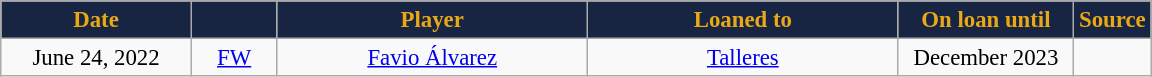<table class="wikitable" style="text-align:center; font-size:95%; ">
<tr>
<th style="background:#172442; color:#E9A916; width:120px;">Date</th>
<th style="background:#172442; color:#E9A916; width:50px;"></th>
<th style="background:#172442; color:#E9A916; width:200px;">Player</th>
<th style="background:#172442; color:#E9A916; width:200px;">Loaned to</th>
<th style="background:#172442; color:#E9A916; width:110px;">On loan until</th>
<th style="background:#172442; color:#E9A916; width:25px;">Source</th>
</tr>
<tr>
<td>June 24, 2022</td>
<td><a href='#'>FW</a></td>
<td> <a href='#'>Favio Álvarez</a></td>
<td> <a href='#'>Talleres</a></td>
<td>December 2023</td>
<td></td>
</tr>
</table>
